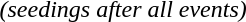<table>
<tr style="vertical-align: top;">
<td><br><em>(seedings after all events)</em></td>
<td><br></td>
<td><br></td>
</tr>
</table>
